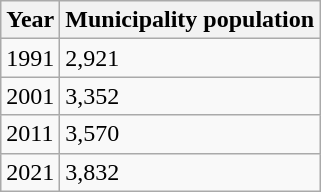<table class=wikitable>
<tr>
<th>Year</th>
<th>Municipality population</th>
</tr>
<tr>
<td>1991</td>
<td>2,921</td>
</tr>
<tr>
<td>2001</td>
<td>3,352</td>
</tr>
<tr>
<td>2011</td>
<td>3,570</td>
</tr>
<tr>
<td>2021</td>
<td>3,832</td>
</tr>
</table>
